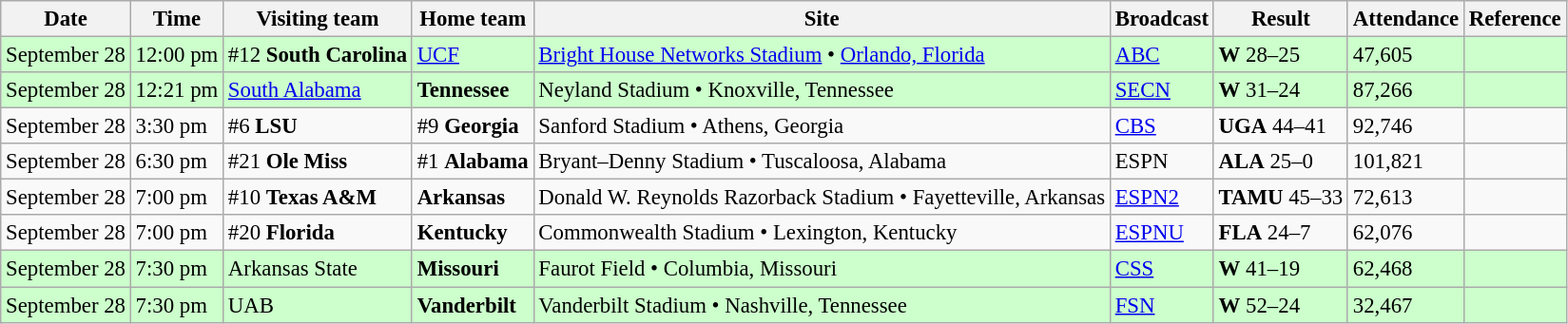<table class="wikitable" style="font-size:95%;">
<tr>
<th>Date</th>
<th>Time</th>
<th>Visiting team</th>
<th>Home team</th>
<th>Site</th>
<th>Broadcast</th>
<th>Result</th>
<th>Attendance</th>
<th class="unsortable">Reference</th>
</tr>
<tr bgcolor=ccffcc>
<td>September 28</td>
<td>12:00 pm</td>
<td>#12 <strong>South Carolina</strong></td>
<td><a href='#'>UCF</a></td>
<td><a href='#'>Bright House Networks Stadium</a> • <a href='#'>Orlando, Florida</a></td>
<td><a href='#'>ABC</a></td>
<td><strong>W</strong> 28–25</td>
<td>47,605</td>
<td></td>
</tr>
<tr bgcolor=ccffcc>
<td>September 28</td>
<td>12:21 pm</td>
<td><a href='#'>South Alabama</a></td>
<td><strong>Tennessee</strong></td>
<td>Neyland Stadium • Knoxville, Tennessee</td>
<td><a href='#'>SECN</a></td>
<td><strong>W</strong> 31–24</td>
<td>87,266</td>
<td></td>
</tr>
<tr bgcolor=>
<td>September 28</td>
<td>3:30 pm</td>
<td>#6 <strong>LSU</strong></td>
<td>#9 <strong>Georgia</strong></td>
<td>Sanford Stadium • Athens, Georgia</td>
<td><a href='#'>CBS</a></td>
<td><strong>UGA</strong> 44–41</td>
<td>92,746</td>
<td></td>
</tr>
<tr bgcolor=>
<td>September 28</td>
<td>6:30 pm</td>
<td>#21 <strong>Ole Miss</strong></td>
<td>#1 <strong>Alabama</strong></td>
<td>Bryant–Denny Stadium • Tuscaloosa, Alabama</td>
<td>ESPN</td>
<td><strong>ALA</strong> 25–0</td>
<td>101,821</td>
<td></td>
</tr>
<tr bgcolor=>
<td>September 28</td>
<td>7:00 pm</td>
<td>#10 <strong>Texas A&M</strong></td>
<td><strong>Arkansas</strong></td>
<td>Donald W. Reynolds Razorback Stadium • Fayetteville, Arkansas</td>
<td><a href='#'>ESPN2</a></td>
<td><strong>TAMU</strong> 45–33</td>
<td>72,613</td>
<td></td>
</tr>
<tr bgcolor=>
<td>September 28</td>
<td>7:00 pm</td>
<td>#20 <strong>Florida</strong></td>
<td><strong>Kentucky</strong></td>
<td>Commonwealth Stadium • Lexington, Kentucky</td>
<td><a href='#'>ESPNU</a></td>
<td><strong>FLA</strong> 24–7</td>
<td>62,076</td>
<td></td>
</tr>
<tr bgcolor=ccffcc>
<td>September 28</td>
<td>7:30 pm</td>
<td>Arkansas State</td>
<td><strong>Missouri</strong></td>
<td>Faurot Field • Columbia, Missouri</td>
<td><a href='#'>CSS</a></td>
<td><strong>W</strong> 41–19</td>
<td>62,468</td>
<td></td>
</tr>
<tr bgcolor=ccffcc>
<td>September 28</td>
<td>7:30 pm</td>
<td>UAB</td>
<td><strong>Vanderbilt</strong></td>
<td>Vanderbilt Stadium • Nashville, Tennessee</td>
<td><a href='#'>FSN</a></td>
<td><strong>W</strong> 52–24</td>
<td>32,467</td>
<td></td>
</tr>
</table>
